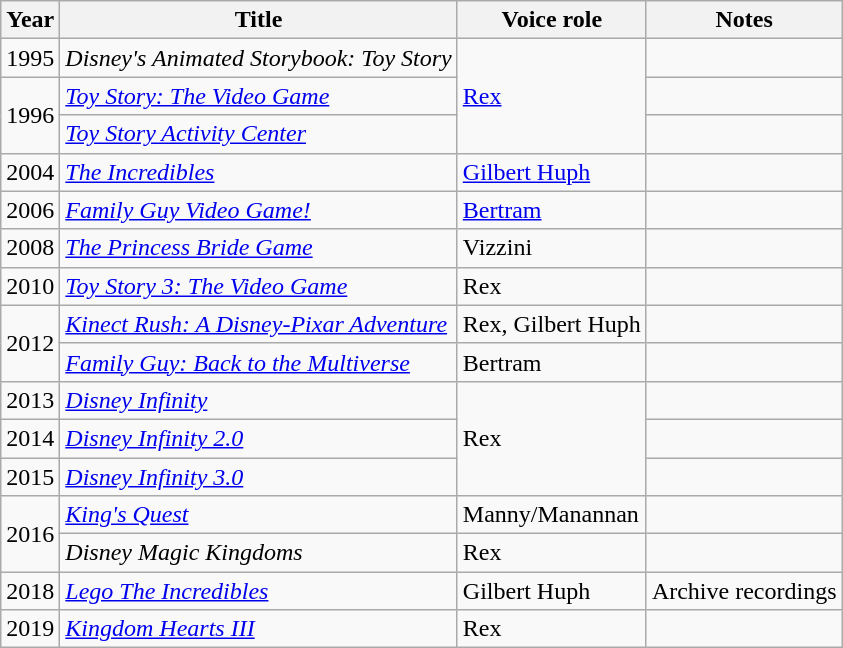<table class="wikitable sortable">
<tr>
<th>Year</th>
<th>Title</th>
<th>Voice role</th>
<th>Notes</th>
</tr>
<tr>
<td>1995</td>
<td><em>Disney's Animated Storybook: Toy Story</em></td>
<td rowspan = "3"><a href='#'>Rex</a></td>
<td></td>
</tr>
<tr>
<td rowspan = "2">1996</td>
<td><em><a href='#'>Toy Story: The Video Game</a></em></td>
<td></td>
</tr>
<tr>
<td><em><a href='#'>Toy Story Activity Center</a></em></td>
<td></td>
</tr>
<tr>
<td>2004</td>
<td><em><a href='#'>The Incredibles</a></em></td>
<td><a href='#'>Gilbert Huph</a></td>
<td></td>
</tr>
<tr>
<td>2006</td>
<td><em><a href='#'>Family Guy Video Game!</a></em></td>
<td><a href='#'>Bertram</a></td>
<td></td>
</tr>
<tr>
<td>2008</td>
<td><em><a href='#'>The Princess Bride Game</a></em></td>
<td>Vizzini</td>
<td></td>
</tr>
<tr>
<td>2010</td>
<td><em><a href='#'>Toy Story 3: The Video Game</a></em></td>
<td>Rex</td>
<td></td>
</tr>
<tr>
<td rowspan = "2">2012</td>
<td><em><a href='#'>Kinect Rush: A Disney-Pixar Adventure</a></em></td>
<td>Rex, Gilbert Huph</td>
<td></td>
</tr>
<tr>
<td><em><a href='#'>Family Guy: Back to the Multiverse</a></em></td>
<td>Bertram</td>
<td></td>
</tr>
<tr>
<td>2013</td>
<td><em><a href='#'>Disney Infinity</a></em></td>
<td rowspan = "3">Rex</td>
<td></td>
</tr>
<tr>
<td>2014</td>
<td><em><a href='#'>Disney Infinity 2.0</a></em></td>
<td></td>
</tr>
<tr>
<td>2015</td>
<td><em><a href='#'>Disney Infinity 3.0</a></em></td>
<td></td>
</tr>
<tr>
<td rowspan = "2">2016</td>
<td><em><a href='#'>King's Quest</a></em></td>
<td>Manny/Manannan</td>
<td></td>
</tr>
<tr>
<td><em>Disney Magic Kingdoms</em></td>
<td>Rex</td>
<td></td>
</tr>
<tr>
<td>2018</td>
<td><em><a href='#'>Lego The Incredibles</a></em></td>
<td>Gilbert Huph</td>
<td>Archive recordings</td>
</tr>
<tr>
<td>2019</td>
<td><em><a href='#'>Kingdom Hearts III</a></em></td>
<td>Rex</td>
<td></td>
</tr>
</table>
